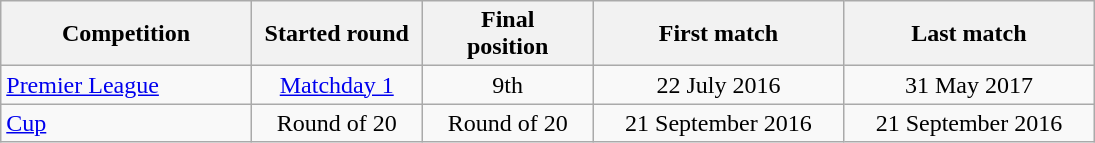<table class="wikitable" style="text-align:center; width:730px;">
<tr>
<th style="text-align:center; width:150px;">Competition</th>
<th style="text-align:center; width:100px;">Started round</th>
<th style="text-align:center; width:100px;">Final <br> position</th>
<th style="text-align:center; width:150px;">First match</th>
<th style="text-align:center; width:150px;">Last match</th>
</tr>
<tr>
<td style="text-align:left;"><a href='#'>Premier League</a></td>
<td><a href='#'>Matchday 1</a></td>
<td>9th</td>
<td>22 July 2016</td>
<td>31 May 2017</td>
</tr>
<tr>
<td style="text-align:left;"><a href='#'>Cup</a></td>
<td>Round of 20</td>
<td>Round of 20</td>
<td>21 September 2016</td>
<td>21 September 2016</td>
</tr>
</table>
